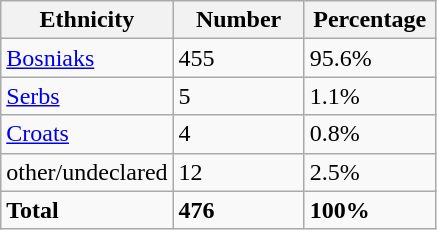<table class="wikitable">
<tr>
<th width="100px">Ethnicity</th>
<th width="80px">Number</th>
<th width="80px">Percentage</th>
</tr>
<tr>
<td><a href='#'>Bosniaks</a></td>
<td>455</td>
<td>95.6%</td>
</tr>
<tr>
<td><a href='#'>Serbs</a></td>
<td>5</td>
<td>1.1%</td>
</tr>
<tr>
<td><a href='#'>Croats</a></td>
<td>4</td>
<td>0.8%</td>
</tr>
<tr>
<td>other/undeclared</td>
<td>12</td>
<td>2.5%</td>
</tr>
<tr>
<td><strong>Total</strong></td>
<td><strong>476</strong></td>
<td><strong>100%</strong></td>
</tr>
</table>
